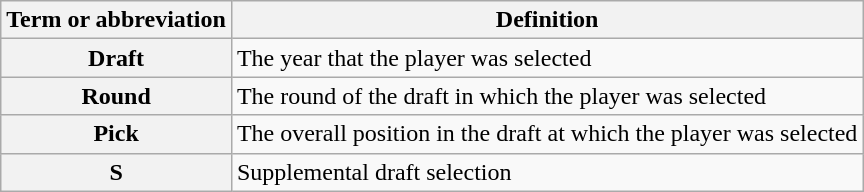<table class="wikitable">
<tr>
<th scope="col">Term or abbreviation</th>
<th scope="col">Definition</th>
</tr>
<tr>
<th scope="row">Draft</th>
<td>The year that the player was selected</td>
</tr>
<tr>
<th scope="row">Round</th>
<td>The round of the draft in which the player was selected</td>
</tr>
<tr>
<th scope="row">Pick</th>
<td>The overall position in the draft at which the player was selected<br></td>
</tr>
<tr>
<th scope="row">S</th>
<td>Supplemental draft selection</td>
</tr>
</table>
